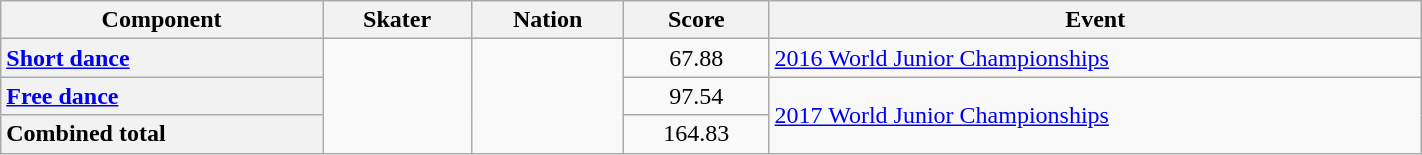<table class="wikitable unsortable" style="text-align:left; width:75%">
<tr>
<th scope="col">Component</th>
<th scope="col">Skater</th>
<th scope="col">Nation</th>
<th scope="col">Score</th>
<th scope="col">Event</th>
</tr>
<tr>
<th scope="row" style="text-align:left"><a href='#'>Short dance</a></th>
<td rowspan="3"></td>
<td rowspan="3"></td>
<td style="text-align:center">67.88</td>
<td><a href='#'>2016 World Junior Championships</a></td>
</tr>
<tr>
<th scope="row" style="text-align:left"><a href='#'>Free dance</a></th>
<td style="text-align:center">97.54</td>
<td rowspan="2"><a href='#'>2017 World Junior Championships</a></td>
</tr>
<tr>
<th scope="row" style="text-align:left">Combined total</th>
<td style="text-align:center">164.83</td>
</tr>
</table>
